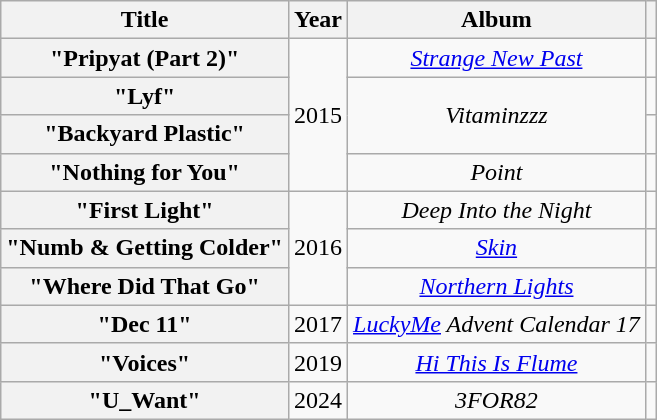<table class="wikitable plainrowheaders" style="text-align:center;">
<tr>
<th>Title</th>
<th>Year</th>
<th>Album</th>
<th></th>
</tr>
<tr>
<th scope="row">"Pripyat (Part 2)"<br></th>
<td rowspan="4">2015</td>
<td><em><a href='#'>Strange New Past</a></em></td>
<td></td>
</tr>
<tr>
<th scope="row">"Lyf"<br></th>
<td rowspan="2"><em>Vitaminzzz</em></td>
<td></td>
</tr>
<tr>
<th scope="row">"Backyard Plastic"<br></th>
<td></td>
</tr>
<tr>
<th scope="row">"Nothing for You"<br></th>
<td><em>Point</em></td>
<td></td>
</tr>
<tr>
<th scope="row">"First Light"<br></th>
<td rowspan="3">2016</td>
<td><em>Deep Into the Night</em></td>
<td></td>
</tr>
<tr>
<th scope="row">"Numb & Getting Colder"<br></th>
<td><em><a href='#'>Skin</a></em></td>
<td></td>
</tr>
<tr>
<th scope="row">"Where Did That Go"<br></th>
<td><em><a href='#'>Northern Lights</a></em></td>
<td></td>
</tr>
<tr>
<th scope="row">"Dec 11"<br></th>
<td>2017</td>
<td><em><a href='#'>LuckyMe</a> Advent Calendar 17</em></td>
<td></td>
</tr>
<tr>
<th scope="row">"Voices"<br></th>
<td>2019</td>
<td><em><a href='#'>Hi This Is Flume</a></em></td>
<td></td>
</tr>
<tr>
<th scope="row">"U_Want"<br></th>
<td>2024</td>
<td><em>3FOR82</em></td>
<td></td>
</tr>
</table>
